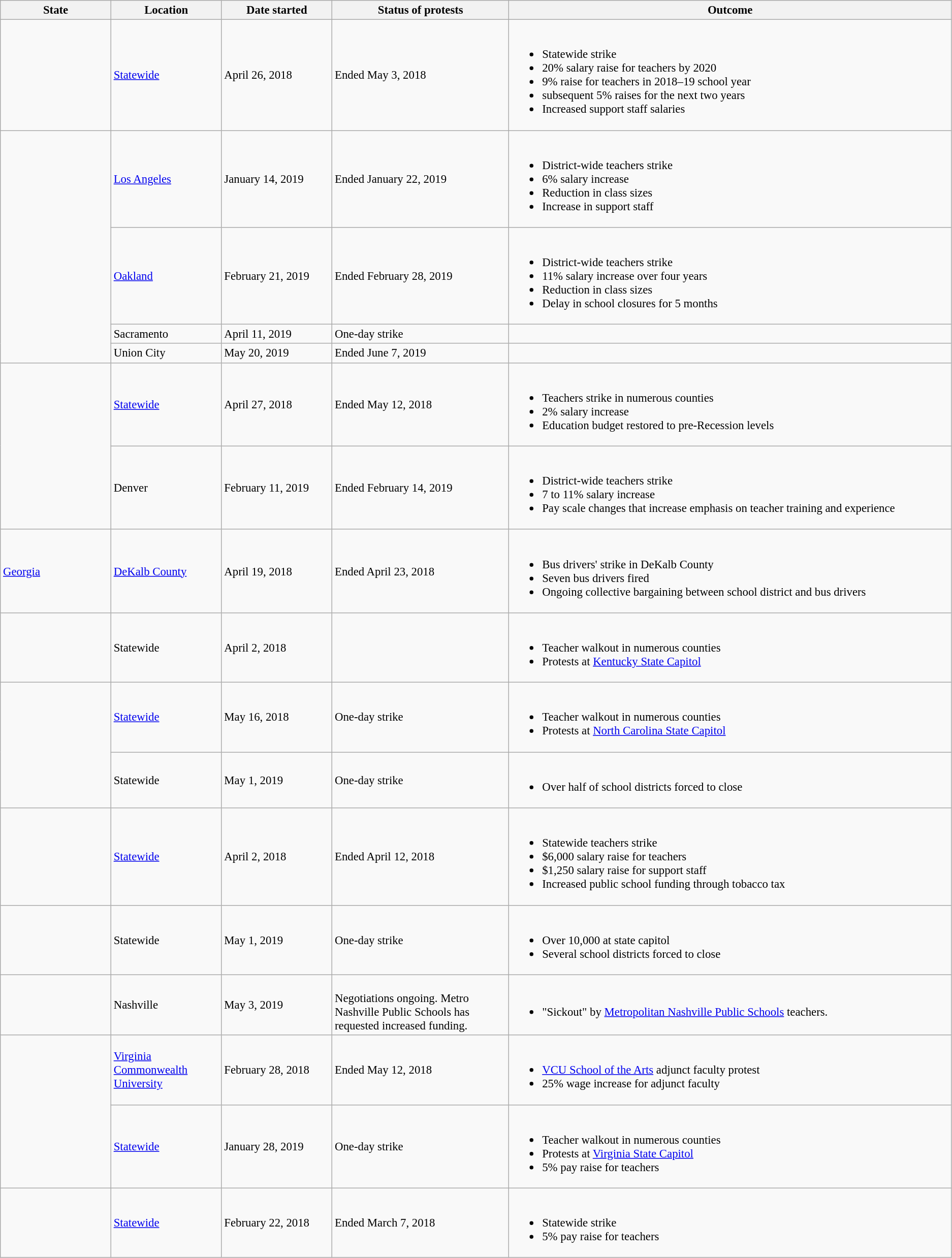<table class="wikitable sortable collapsible" style="font-size: 95%">
<tr>
<th scope="col" style="width:10%;">State</th>
<th scope="col" style="width:10%;">Location</th>
<th scope="col" style="width:10%;">Date started</th>
<th scope="col" style="width:16%;">Status of protests</th>
<th scope="col" style="width:40%;" class="unsortable">Outcome</th>
</tr>
<tr>
<td></td>
<td><a href='#'>Statewide</a></td>
<td>April 26, 2018</td>
<td>Ended May 3, 2018</td>
<td><br><ul><li>Statewide strike</li><li>20% salary raise for teachers by 2020</li><li>9% raise for teachers in 2018–19 school year</li><li>subsequent 5% raises for the next two years</li><li>Increased support staff salaries</li></ul></td>
</tr>
<tr>
<td rowspan="4"></td>
<td><a href='#'>Los Angeles</a></td>
<td>January 14, 2019</td>
<td>Ended January 22, 2019</td>
<td><br><ul><li>District-wide teachers strike</li><li>6% salary increase</li><li>Reduction in class sizes</li><li>Increase in support staff</li></ul></td>
</tr>
<tr>
<td><a href='#'>Oakland</a></td>
<td>February 21, 2019</td>
<td>Ended February 28, 2019</td>
<td><br><ul><li>District-wide teachers strike</li><li>11% salary increase over four years</li><li>Reduction in class sizes</li><li>Delay in school closures for 5 months</li></ul></td>
</tr>
<tr>
<td>Sacramento</td>
<td>April 11, 2019</td>
<td>One-day strike</td>
<td></td>
</tr>
<tr>
<td>Union City</td>
<td>May 20, 2019</td>
<td>Ended June 7, 2019</td>
<td></td>
</tr>
<tr>
<td rowspan="2"></td>
<td><a href='#'>Statewide</a></td>
<td>April 27, 2018</td>
<td>Ended May 12, 2018</td>
<td><br><ul><li>Teachers strike in numerous counties</li><li>2% salary increase</li><li>Education budget restored to pre-Recession levels</li></ul></td>
</tr>
<tr>
<td>Denver</td>
<td>February 11, 2019</td>
<td>Ended February 14, 2019</td>
<td><br><ul><li>District-wide teachers strike</li><li>7 to 11% salary increase</li><li>Pay scale changes that increase emphasis on teacher training and experience</li></ul></td>
</tr>
<tr>
<td> <a href='#'>Georgia</a></td>
<td><a href='#'>DeKalb County</a></td>
<td>April 19, 2018</td>
<td>Ended April 23, 2018</td>
<td><br><ul><li>Bus drivers' strike in DeKalb County</li><li>Seven bus drivers fired</li><li>Ongoing collective bargaining between school district and bus drivers</li></ul></td>
</tr>
<tr>
<td></td>
<td>Statewide</td>
<td>April 2, 2018</td>
<td></td>
<td><br><ul><li>Teacher walkout in numerous counties</li><li>Protests at <a href='#'>Kentucky State Capitol</a></li></ul></td>
</tr>
<tr>
<td rowspan="2"></td>
<td><a href='#'>Statewide</a></td>
<td>May 16, 2018</td>
<td>One-day strike</td>
<td><br><ul><li>Teacher walkout in numerous counties</li><li>Protests at <a href='#'>North Carolina State Capitol</a></li></ul></td>
</tr>
<tr>
<td>Statewide</td>
<td>May 1, 2019</td>
<td>One-day strike</td>
<td><br><ul><li>Over half of school districts forced to close</li></ul></td>
</tr>
<tr>
<td></td>
<td><a href='#'>Statewide</a></td>
<td>April 2, 2018</td>
<td>Ended April 12, 2018</td>
<td><br><ul><li>Statewide teachers strike</li><li>$6,000 salary raise for teachers</li><li>$1,250 salary raise for support staff</li><li>Increased public school funding through tobacco tax</li></ul></td>
</tr>
<tr>
<td></td>
<td>Statewide</td>
<td>May 1, 2019</td>
<td>One-day strike</td>
<td><br><ul><li>Over 10,000 at state capitol</li><li>Several school districts forced to close</li></ul></td>
</tr>
<tr>
<td></td>
<td>Nashville</td>
<td>May 3, 2019</td>
<td><br>Negotiations ongoing. Metro Nashville Public Schools has requested increased funding.</td>
<td><br><ul><li>"Sickout" by <a href='#'>Metropolitan Nashville Public Schools</a> teachers.</li></ul></td>
</tr>
<tr>
<td rowspan="2"></td>
<td><a href='#'>Virginia Commonwealth University</a></td>
<td>February 28, 2018</td>
<td>Ended May 12, 2018</td>
<td><br><ul><li><a href='#'>VCU School of the Arts</a> adjunct faculty protest</li><li>25% wage increase for adjunct faculty</li></ul></td>
</tr>
<tr>
<td><a href='#'>Statewide</a></td>
<td>January 28, 2019</td>
<td>One-day strike</td>
<td><br><ul><li>Teacher walkout in numerous counties</li><li>Protests at <a href='#'>Virginia State Capitol</a></li><li>5% pay raise for teachers</li></ul></td>
</tr>
<tr>
<td></td>
<td><a href='#'>Statewide</a></td>
<td>February 22, 2018</td>
<td>Ended March 7, 2018</td>
<td><br><ul><li>Statewide strike</li><li>5% pay raise for teachers</li></ul></td>
</tr>
</table>
